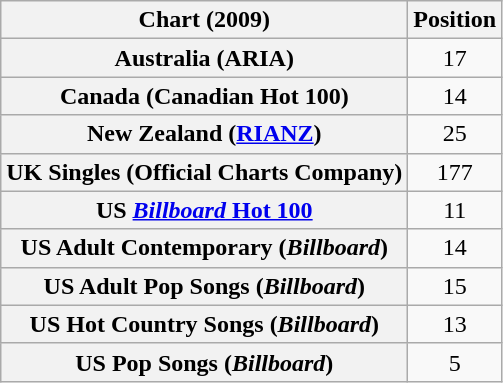<table class="wikitable sortable plainrowheaders" style="text-align:center;">
<tr>
<th>Chart (2009)</th>
<th>Position</th>
</tr>
<tr>
<th scope="row">Australia (ARIA)</th>
<td align="center">17</td>
</tr>
<tr>
<th scope="row">Canada (Canadian Hot 100)</th>
<td>14</td>
</tr>
<tr>
<th scope="row">New Zealand (<a href='#'>RIANZ</a>)</th>
<td>25</td>
</tr>
<tr>
<th scope="row">UK Singles (Official Charts Company)</th>
<td>177</td>
</tr>
<tr>
<th scope="row">US <a href='#'><em>Billboard</em> Hot 100</a></th>
<td>11</td>
</tr>
<tr>
<th scope="row">US Adult Contemporary (<em>Billboard</em>)</th>
<td>14</td>
</tr>
<tr>
<th scope="row">US Adult Pop Songs (<em>Billboard</em>)</th>
<td>15</td>
</tr>
<tr>
<th scope="row">US Hot Country Songs (<em>Billboard</em>)</th>
<td>13</td>
</tr>
<tr>
<th scope="row">US Pop Songs (<em>Billboard</em>)</th>
<td>5</td>
</tr>
</table>
